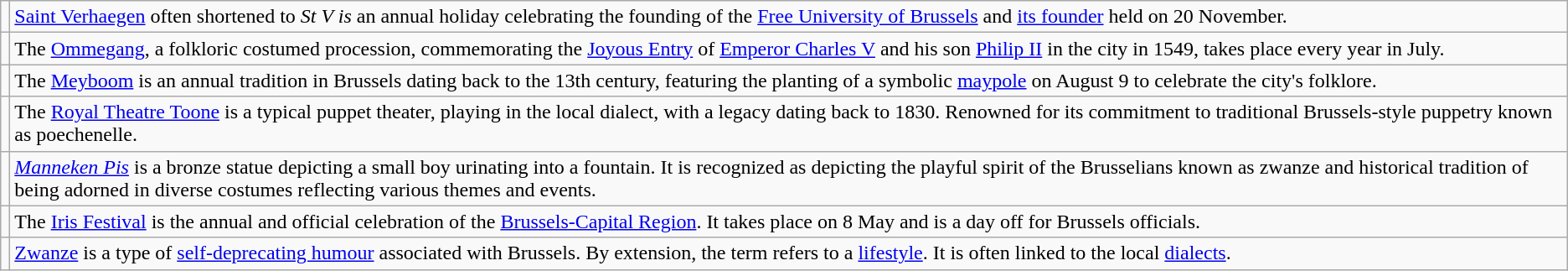<table class="wikitable">
<tr>
<td></td>
<td><a href='#'>Saint Verhaegen</a> often shortened to <em>St V is</em> an annual holiday celebrating the founding of the <a href='#'>Free University of Brussels</a> and <a href='#'>its founder</a> held on 20 November.</td>
</tr>
<tr>
<td></td>
<td>The <a href='#'>Ommegang</a>, a folkloric costumed procession, commemorating the <a href='#'>Joyous Entry</a> of <a href='#'>Emperor Charles V</a> and his son <a href='#'>Philip II</a> in the city in 1549, takes place every year in July.</td>
</tr>
<tr>
<td></td>
<td>The <a href='#'>Meyboom</a> is an annual tradition in Brussels dating back to the 13th century, featuring the planting of a symbolic <a href='#'>maypole</a> on August 9 to celebrate the city's folklore.</td>
</tr>
<tr>
<td></td>
<td>The <a href='#'>Royal Theatre Toone</a> is a typical puppet theater, playing in the local dialect, with a legacy dating back to 1830. Renowned for its commitment to traditional Brussels-style puppetry known as poechenelle.</td>
</tr>
<tr>
<td></td>
<td><em><a href='#'>Manneken Pis</a></em> is a bronze statue depicting a small boy urinating into a fountain. It is recognized as depicting the playful spirit of the Brusselians known as zwanze and historical tradition of being adorned in diverse costumes reflecting various themes and events.</td>
</tr>
<tr>
<td></td>
<td>The <a href='#'>Iris Festival</a> is the annual and official celebration of the <a href='#'>Brussels-Capital Region</a>. It takes place on 8 May and is a day off for Brussels officials.</td>
</tr>
<tr>
<td></td>
<td><a href='#'>Zwanze</a> is a type of <a href='#'>self-deprecating humour</a> associated with Brussels. By extension, the term refers to a <a href='#'>lifestyle</a>. It is often linked to the local <a href='#'>dialects</a>.</td>
</tr>
</table>
